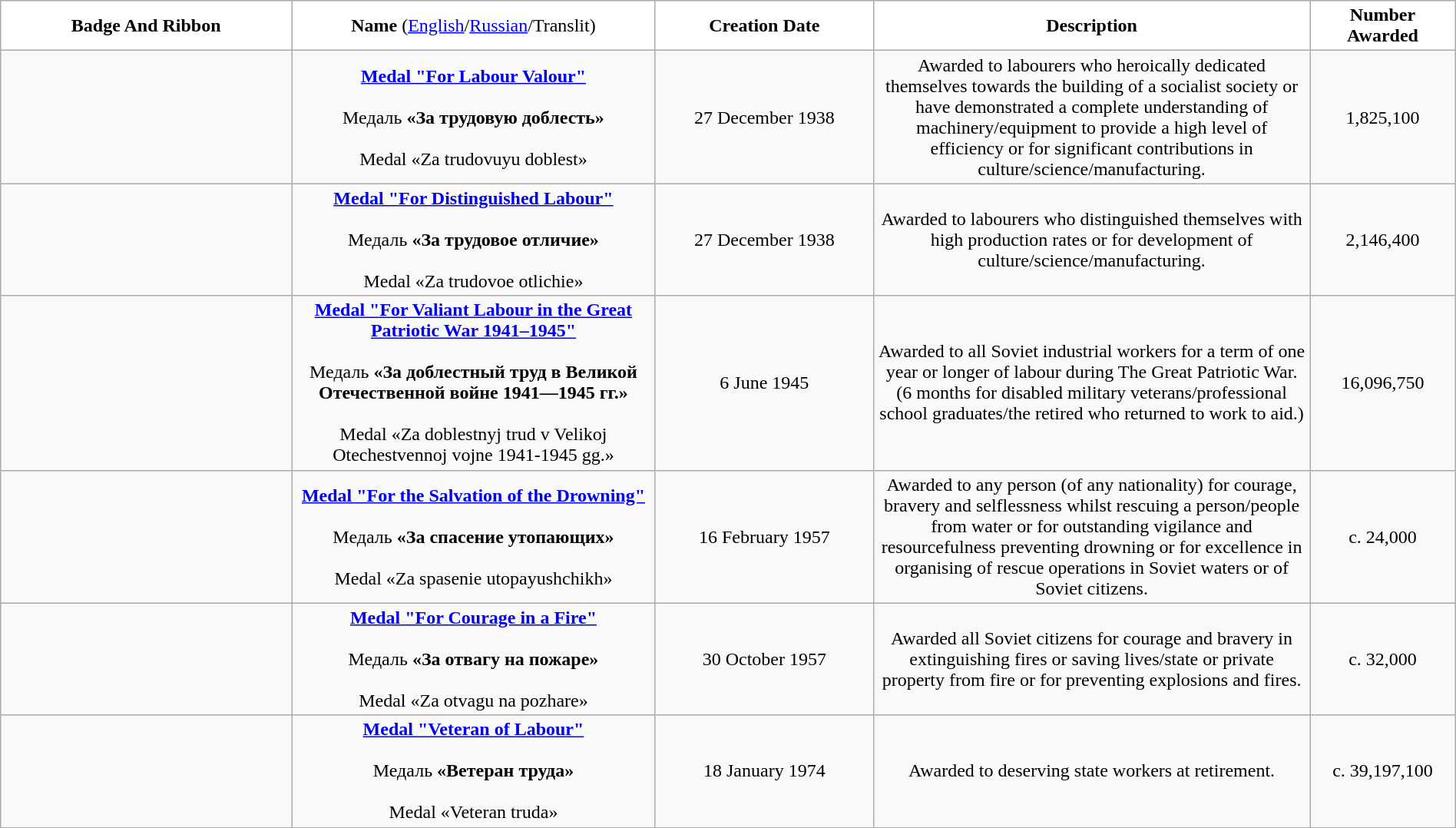<table class="wikitable" width="100%" style="text-align:center;">
<tr>
<td width="20%" bgcolor="#FFFFFF"><strong>Badge And Ribbon</strong></td>
<td width="25%" bgcolor="#FFFFFF"><strong>Name</strong> (<a href='#'>English</a>/<a href='#'>Russian</a>/Translit)</td>
<td width="15%" bgcolor="#FFFFFF"><strong>Creation Date</strong></td>
<td width="30%" bgcolor="#FFFFFF"><strong>Description</strong></td>
<td width="10%" bgcolor="#FFFFFF"><strong>Number Awarded</strong></td>
</tr>
<tr>
<td><br><br><br></td>
<td><strong><a href='#'>Medal "For Labour Valour"</a></strong><br><br>Медаль <strong>«За трудовую доблесть»</strong><br><br>Medal «Za trudovuyu doblest»</td>
<td>27 December 1938</td>
<td>Awarded to labourers who heroically dedicated themselves towards the building of a socialist society  or have demonstrated a complete understanding of machinery/equipment to provide a high level of efficiency or for significant contributions in culture/science/manufacturing.</td>
<td>1,825,100</td>
</tr>
<tr>
<td><br><br></td>
<td><strong><a href='#'>Medal "For Distinguished Labour"</a></strong><br><br>Медаль <strong>«За трудовое отличие»</strong><br><br>Medal «Za trudovoe otlichie»</td>
<td>27 December 1938</td>
<td>Awarded to labourers who distinguished themselves with high production rates or for development of culture/science/manufacturing.</td>
<td>2,146,400</td>
</tr>
<tr>
<td><br><br></td>
<td><strong><a href='#'>Medal "For Valiant Labour in the Great Patriotic War 1941–1945"</a></strong><br><br>Медаль <strong>«За доблестный труд в Великой Отечественной войне 1941—1945 гг.»</strong><br><br>Medal «Za doblestnyj trud v Velikoj Otechestvennoj vojne 1941-1945 gg.»</td>
<td>6 June 1945</td>
<td>Awarded to all Soviet industrial workers for a term of one year or longer of labour during The Great Patriotic War. (6 months for disabled military veterans/professional school graduates/the retired who returned to work to aid.)</td>
<td>16,096,750</td>
</tr>
<tr>
<td><br></td>
<td><strong><a href='#'>Medal "For the Salvation of the Drowning"</a></strong><br><br>Медаль <strong>«За спасение утопающих»</strong><br><br>Medal «Za spasenie utopayushchikh»</td>
<td>16 February 1957</td>
<td>Awarded to any person (of any nationality) for courage, bravery and selflessness whilst rescuing a person/people from water or for outstanding vigilance and resourcefulness preventing drowning or for excellence in organising of rescue operations in Soviet waters or of Soviet citizens.</td>
<td>c. 24,000</td>
</tr>
<tr>
<td><br></td>
<td><strong><a href='#'>Medal "For Courage in a Fire"</a></strong><br><br>Медаль <strong>«За отвагу на пожаре»</strong><br><br>Medal «Za otvagu na pozhare»</td>
<td>30 October 1957</td>
<td>Awarded all Soviet citizens for courage and bravery in extinguishing fires or saving lives/state or private property from fire or for preventing explosions and fires.</td>
<td>c. 32,000</td>
</tr>
<tr>
<td><br></td>
<td><strong><a href='#'>Medal "Veteran of Labour"</a></strong><br><br>Медаль <strong>«Ветеран труда»</strong><br><br>Medal «Veteran truda»</td>
<td>18 January 1974</td>
<td>Awarded to deserving state workers at retirement.</td>
<td>c. 39,197,100</td>
</tr>
<tr>
</tr>
</table>
